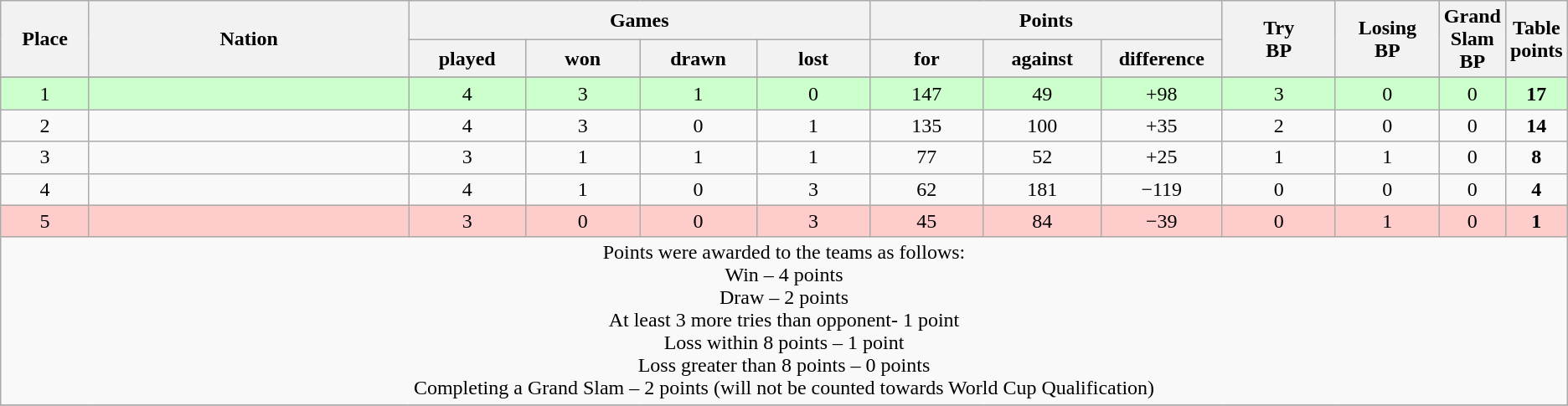<table class="wikitable">
<tr>
<th rowspan=2 width="6%">Place</th>
<th rowspan=2 width="23%">Nation</th>
<th colspan=4 width="40%">Games</th>
<th colspan=3 width="24%">Points</th>
<th rowspan=2 width="8%">Try<br>BP</th>
<th rowspan=2 width="8%">Losing<br>BP</th>
<th rowspan=2 width="8%">Grand Slam<br>BP</th>
<th rowspan=2 width="10%">Table<br>points</th>
</tr>
<tr>
<th width="8%">played</th>
<th width="8%">won</th>
<th width="8%">drawn</th>
<th width="8%">lost</th>
<th width="8%">for</th>
<th width="8%">against</th>
<th width="8%">difference</th>
</tr>
<tr>
</tr>
<tr align=center bgcolor=ccffcc>
<td>1</td>
<td align=left></td>
<td>4</td>
<td>3</td>
<td>1</td>
<td>0</td>
<td>147</td>
<td>49</td>
<td>+98</td>
<td>3</td>
<td>0</td>
<td>0</td>
<td><strong>17</strong></td>
</tr>
<tr align=center>
<td>2</td>
<td align=left></td>
<td>4</td>
<td>3</td>
<td>0</td>
<td>1</td>
<td>135</td>
<td>100</td>
<td>+35</td>
<td>2</td>
<td>0</td>
<td>0</td>
<td><strong>14</strong></td>
</tr>
<tr align=center>
<td>3</td>
<td align=left></td>
<td>3</td>
<td>1</td>
<td>1</td>
<td>1</td>
<td>77</td>
<td>52</td>
<td>+25</td>
<td>1</td>
<td>1</td>
<td>0</td>
<td><strong>8</strong></td>
</tr>
<tr align=center>
<td>4</td>
<td align=left></td>
<td>4</td>
<td>1</td>
<td>0</td>
<td>3</td>
<td>62</td>
<td>181</td>
<td>−119</td>
<td>0</td>
<td>0</td>
<td>0</td>
<td><strong>4</strong></td>
</tr>
<tr align=center bgcolor="#ffcccc">
<td>5</td>
<td align=left></td>
<td>3</td>
<td>0</td>
<td>0</td>
<td>3</td>
<td>45</td>
<td>84</td>
<td>−39</td>
<td>0</td>
<td>1</td>
<td>0</td>
<td><strong>1</strong></td>
</tr>
<tr>
<td colspan="100%" style="text-align:center;">Points were awarded to the teams as follows:<br>Win – 4 points<br>Draw – 2 points<br> At least 3 more tries than opponent- 1 point<br> Loss within 8 points – 1 point<br>Loss greater than 8 points – 0 points<br>Completing a Grand Slam – 2 points (will not be counted towards World Cup Qualification)</td>
</tr>
<tr>
</tr>
</table>
